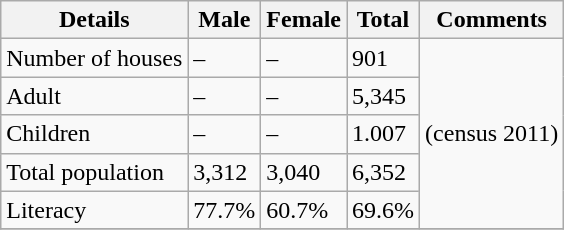<table class="wikitable sortable">
<tr>
<th>Details</th>
<th>Male</th>
<th>Female</th>
<th>Total</th>
<th>Comments</th>
</tr>
<tr>
<td>Number of houses</td>
<td>–</td>
<td>–</td>
<td>901</td>
<td rowspan="5">(census 2011)</td>
</tr>
<tr>
<td>Adult</td>
<td>–</td>
<td>–</td>
<td>5,345</td>
</tr>
<tr>
<td>Children</td>
<td>–</td>
<td>–</td>
<td>1.007</td>
</tr>
<tr>
<td>Total population</td>
<td>3,312</td>
<td>3,040</td>
<td>6,352</td>
</tr>
<tr>
<td>Literacy</td>
<td>77.7%</td>
<td>60.7%</td>
<td>69.6%</td>
</tr>
<tr>
</tr>
</table>
